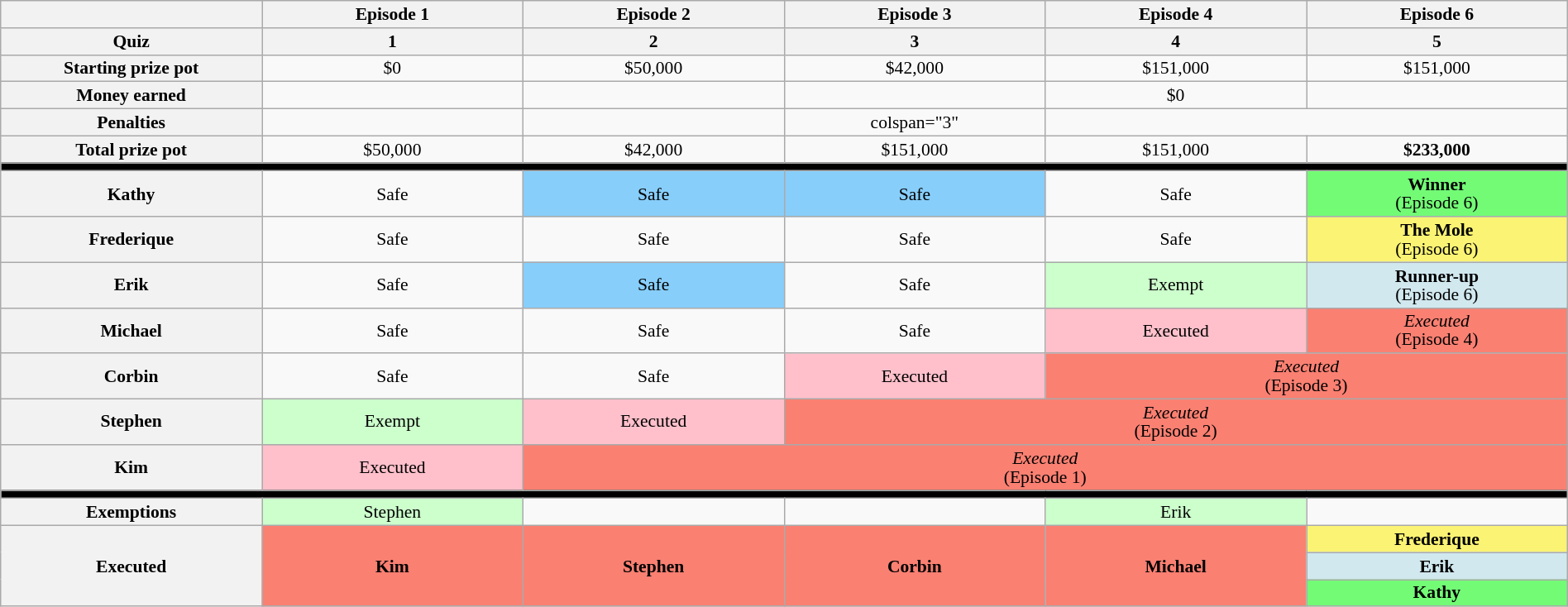<table class="wikitable"  style="text-align:center; width:100%; font-size:90%; line-height:15px;">
<tr>
<th style="width:10%;"></th>
<th style="width:10%;">Episode 1</th>
<th style="width:10%;">Episode 2</th>
<th style="width:10%;">Episode 3</th>
<th style="width:10%;">Episode 4</th>
<th style="width:10%;">Episode 6 <br> </th>
</tr>
<tr>
<th>Quiz</th>
<th>1</th>
<th>2</th>
<th>3</th>
<th>4</th>
<th>5</th>
</tr>
<tr>
<th>Starting prize pot</th>
<td>$0</td>
<td>$50,000</td>
<td>$42,000</td>
<td>$151,000</td>
<td>$151,000</td>
</tr>
<tr>
<th>Money earned</th>
<td></td>
<td></td>
<td></td>
<td>$0</td>
<td></td>
</tr>
<tr>
<th>Penalties</th>
<td></td>
<td></td>
<td>colspan="3" </td>
</tr>
<tr>
<th>Total prize pot</th>
<td>$50,000</td>
<td>$42,000</td>
<td>$151,000</td>
<td>$151,000</td>
<td><strong>$233,000</strong></td>
</tr>
<tr>
<td colspan="7" bgcolor="black"></td>
</tr>
<tr>
<th scope="row">Kathy</th>
<td>Safe</td>
<td style="background:#87CEFA;">Safe</td>
<td style="background:#87CEFA;">Safe</td>
<td>Safe</td>
<td style="background:#73fb76;"><strong>Winner</strong> <br> (Episode 6)</td>
</tr>
<tr>
<th scope="row">Frederique</th>
<td>Safe</td>
<td>Safe</td>
<td>Safe</td>
<td>Safe</td>
<td style="background:#fbf373;"><strong>The Mole</strong><br> (Episode 6)</td>
</tr>
<tr>
<th scope="row">Erik</th>
<td>Safe</td>
<td style="background:#87CEFA;">Safe</td>
<td>Safe</td>
<td style="background:#ccffcc;">Exempt</td>
<td style="background:#d1e8ef;"><strong>Runner-up</strong> <br> (Episode 6)</td>
</tr>
<tr>
<th scope="row">Michael</th>
<td>Safe</td>
<td>Safe</td>
<td>Safe</td>
<td style="background:pink;">Executed</td>
<td colspan=2 bgcolor="salmon"><em>Executed</em> <br> (Episode 4)</td>
</tr>
<tr>
<th scope="row">Corbin</th>
<td>Safe</td>
<td>Safe</td>
<td style="background:pink;">Executed</td>
<td colspan=3 bgcolor="salmon"><em>Executed</em> <br> (Episode 3)</td>
</tr>
<tr>
<th scope="row">Stephen</th>
<td style="background:#ccffcc;">Exempt</td>
<td style="background:pink;">Executed</td>
<td colspan=4 bgcolor="salmon"><em>Executed</em> <br> (Episode 2)</td>
</tr>
<tr>
<th scope="row">Kim</th>
<td style="background:pink;">Executed</td>
<td colspan=5 bgcolor="salmon"><em>Executed</em> <br> (Episode 1)</td>
</tr>
<tr>
<td colspan="7" bgcolor="black"></td>
</tr>
<tr>
<th>Exemptions</th>
<td bgcolor="#ccffcc">Stephen</td>
<td></td>
<td></td>
<td bgcolor="#ccffcc">Erik</td>
<td></td>
</tr>
<tr>
<th rowspan="3">Executed</th>
<td rowspan="3" bgcolor="salmon"><strong>Kim</strong> <br> </td>
<td rowspan="3" bgcolor="salmon"><strong>Stephen</strong> <br> </td>
<td rowspan="3" bgcolor="salmon"><strong>Corbin</strong> <br> </td>
<td rowspan="3" bgcolor="salmon"><strong>Michael</strong> <br> </td>
<td bgcolor="#fbf373"><strong>Frederique</strong> <br> </td>
</tr>
<tr>
<td bgcolor="#d1e8ef"><strong>Erik</strong> <br> </td>
</tr>
<tr>
<td bgcolor="#73fb76"><strong>Kathy</strong> <br> </td>
</tr>
</table>
